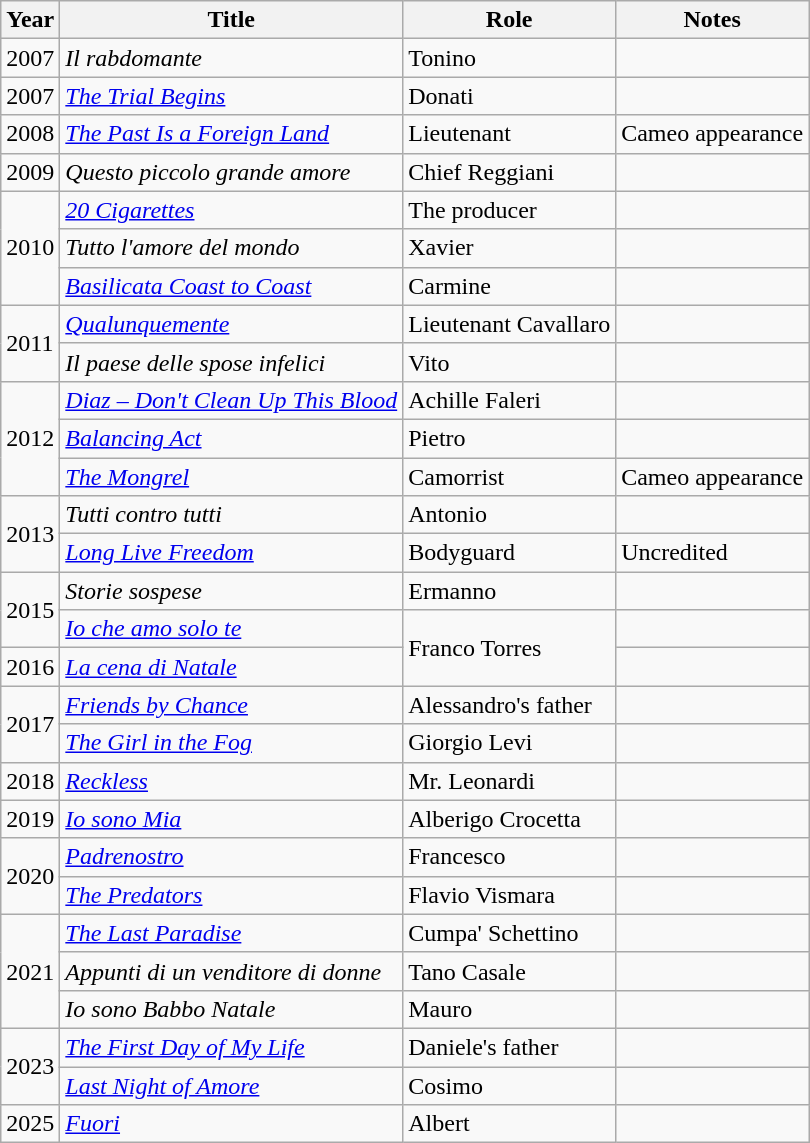<table class="wikitable sortable">
<tr>
<th>Year</th>
<th>Title</th>
<th>Role</th>
<th class=unsortable>Notes</th>
</tr>
<tr>
<td>2007</td>
<td><em>Il rabdomante</em></td>
<td>Tonino</td>
<td></td>
</tr>
<tr>
<td>2007</td>
<td><em><a href='#'>The Trial Begins</a></em></td>
<td>Donati</td>
<td></td>
</tr>
<tr>
<td>2008</td>
<td><em><a href='#'>The Past Is a Foreign Land</a></em></td>
<td>Lieutenant</td>
<td>Cameo appearance</td>
</tr>
<tr>
<td>2009</td>
<td><em>Questo piccolo grande amore</em></td>
<td>Chief Reggiani</td>
<td></td>
</tr>
<tr>
<td rowspan=3>2010</td>
<td><em><a href='#'>20 Cigarettes</a></em></td>
<td>The producer</td>
<td></td>
</tr>
<tr>
<td><em>Tutto l'amore del mondo</em></td>
<td>Xavier</td>
<td></td>
</tr>
<tr>
<td><em><a href='#'>Basilicata Coast to Coast</a></em></td>
<td>Carmine</td>
<td></td>
</tr>
<tr>
<td rowspan=2>2011</td>
<td><em><a href='#'>Qualunquemente</a></em></td>
<td>Lieutenant Cavallaro</td>
<td></td>
</tr>
<tr>
<td><em>Il paese delle spose infelici</em></td>
<td>Vito</td>
<td></td>
</tr>
<tr>
<td rowspan=3>2012</td>
<td><em><a href='#'>Diaz – Don't Clean Up This Blood</a></em></td>
<td>Achille Faleri</td>
<td></td>
</tr>
<tr>
<td><em><a href='#'>Balancing Act</a></em></td>
<td>Pietro</td>
<td></td>
</tr>
<tr>
<td><em><a href='#'>The Mongrel</a></em></td>
<td>Camorrist</td>
<td>Cameo appearance</td>
</tr>
<tr>
<td rowspan=2>2013</td>
<td><em>Tutti contro tutti</em></td>
<td>Antonio</td>
<td></td>
</tr>
<tr>
<td><em><a href='#'>Long Live Freedom</a></em></td>
<td>Bodyguard</td>
<td>Uncredited</td>
</tr>
<tr>
<td rowspan=2>2015</td>
<td><em>Storie sospese</em></td>
<td>Ermanno</td>
<td></td>
</tr>
<tr>
<td><em><a href='#'>Io che amo solo te</a></em></td>
<td rowspan=2>Franco Torres</td>
<td></td>
</tr>
<tr>
<td>2016</td>
<td><em><a href='#'>La cena di Natale</a></em></td>
<td></td>
</tr>
<tr>
<td rowspan=2>2017</td>
<td><em><a href='#'>Friends by Chance</a></em></td>
<td>Alessandro's father</td>
<td></td>
</tr>
<tr>
<td><em><a href='#'>The Girl in the Fog</a></em></td>
<td>Giorgio Levi</td>
<td></td>
</tr>
<tr>
<td>2018</td>
<td><em><a href='#'>Reckless</a></em></td>
<td>Mr. Leonardi</td>
<td></td>
</tr>
<tr>
<td>2019</td>
<td><em><a href='#'>Io sono Mia</a></em></td>
<td>Alberigo Crocetta</td>
<td></td>
</tr>
<tr>
<td rowspan=2>2020</td>
<td><em><a href='#'>Padrenostro</a></em></td>
<td>Francesco</td>
<td></td>
</tr>
<tr>
<td><em><a href='#'>The Predators</a></em></td>
<td>Flavio Vismara</td>
<td></td>
</tr>
<tr>
<td rowspan=3>2021</td>
<td><em><a href='#'>The Last Paradise</a></em></td>
<td>Cumpa' Schettino</td>
<td></td>
</tr>
<tr>
<td><em>Appunti di un venditore di donne</em></td>
<td>Tano Casale</td>
<td></td>
</tr>
<tr>
<td><em>Io sono Babbo Natale</em></td>
<td>Mauro</td>
<td></td>
</tr>
<tr>
<td rowspan=2>2023</td>
<td><em><a href='#'>The First Day of My Life</a></em></td>
<td>Daniele's father</td>
<td></td>
</tr>
<tr>
<td><em><a href='#'>Last Night of Amore</a></em></td>
<td>Cosimo</td>
<td></td>
</tr>
<tr>
<td>2025</td>
<td><em><a href='#'>Fuori</a></em></td>
<td>Albert</td>
<td></td>
</tr>
</table>
